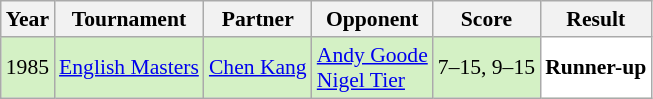<table class="sortable wikitable" style="font-size: 90%;">
<tr>
<th>Year</th>
<th>Tournament</th>
<th>Partner</th>
<th>Opponent</th>
<th>Score</th>
<th>Result</th>
</tr>
<tr style="background:#D4F1C5">
<td align="center">1985</td>
<td><a href='#'>English Masters</a></td>
<td> <a href='#'>Chen Kang</a></td>
<td> <a href='#'>Andy Goode</a><br> <a href='#'>Nigel Tier</a></td>
<td>7–15, 9–15</td>
<td style="text-align:left; background:white"> <strong>Runner-up</strong></td>
</tr>
</table>
